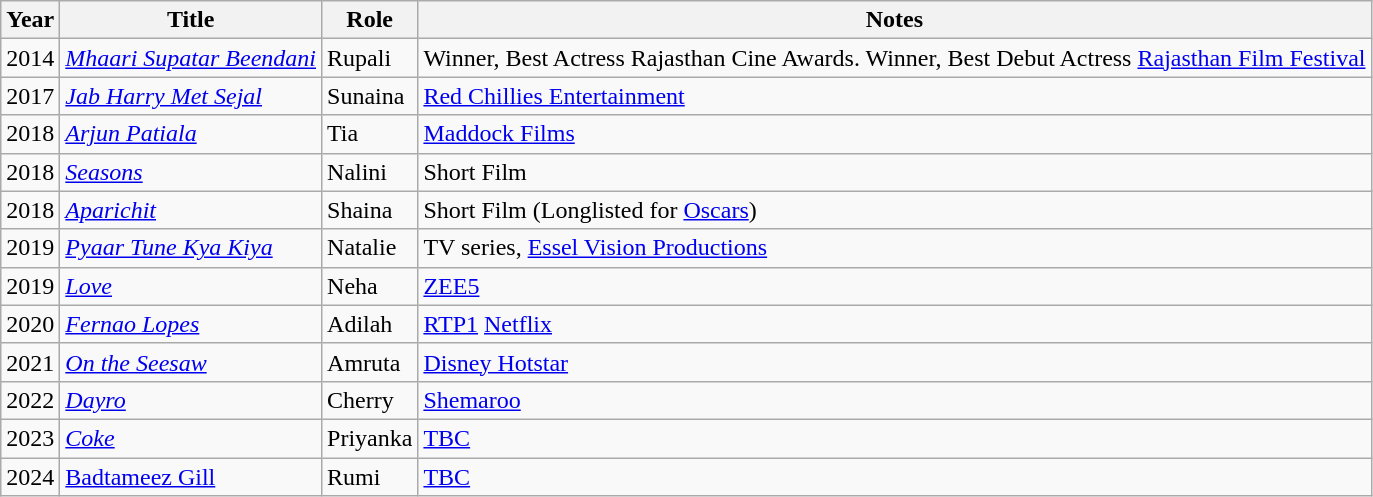<table class="wikitable">
<tr>
<th>Year</th>
<th>Title</th>
<th>Role</th>
<th>Notes</th>
</tr>
<tr>
<td>2014</td>
<td><em><a href='#'>Mhaari Supatar Beendani</a></em></td>
<td>Rupali</td>
<td>Winner, Best Actress Rajasthan Cine Awards. Winner, Best Debut Actress <a href='#'>Rajasthan Film Festival</a></td>
</tr>
<tr>
<td>2017</td>
<td><em><a href='#'>Jab Harry Met Sejal</a></em></td>
<td>Sunaina</td>
<td><a href='#'>Red Chillies Entertainment</a></td>
</tr>
<tr>
<td>2018</td>
<td><em><a href='#'>Arjun Patiala</a></em></td>
<td>Tia</td>
<td><a href='#'>Maddock Films</a></td>
</tr>
<tr>
<td>2018</td>
<td><a href='#'><em>Seasons</em></a></td>
<td>Nalini</td>
<td>Short Film</td>
</tr>
<tr>
<td>2018</td>
<td><a href='#'><em>Aparichit</em></a></td>
<td>Shaina</td>
<td>Short Film (Longlisted for <a href='#'>Oscars</a>)</td>
</tr>
<tr>
<td>2019</td>
<td><a href='#'><em>Pyaar Tune Kya Kiya</em></a></td>
<td>Natalie</td>
<td>TV series, <a href='#'>Essel Vision Productions</a></td>
</tr>
<tr>
<td>2019</td>
<td><a href='#'><em>Love</em></a></td>
<td>Neha</td>
<td><a href='#'>ZEE5</a></td>
</tr>
<tr>
<td>2020</td>
<td><a href='#'><em>Fernao Lopes</em></a></td>
<td>Adilah</td>
<td><a href='#'>RTP1</a> <a href='#'>Netflix</a></td>
</tr>
<tr>
<td>2021</td>
<td><em><a href='#'>On the Seesaw</a></em></td>
<td>Amruta</td>
<td><a href='#'>Disney Hotstar</a></td>
</tr>
<tr>
<td>2022</td>
<td><em><a href='#'>Dayro</a></em></td>
<td>Cherry</td>
<td><a href='#'>Shemaroo</a></td>
</tr>
<tr>
<td>2023</td>
<td><a href='#'><em>Coke</em></a></td>
<td>Priyanka</td>
<td><a href='#'>TBC</a></td>
</tr>
<tr>
<td>2024</td>
<td><a href='#'>Badtameez Gill</a></td>
<td>Rumi</td>
<td><a href='#'>TBC</a></td>
</tr>
</table>
